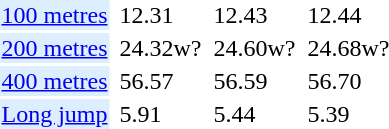<table>
<tr>
<td bgcolor = DDEEFF><a href='#'>100 metres</a></td>
<td></td>
<td>12.31</td>
<td></td>
<td>12.43</td>
<td></td>
<td>12.44</td>
</tr>
<tr>
<td bgcolor = DDEEFF><a href='#'>200 metres</a></td>
<td></td>
<td>24.32w?</td>
<td></td>
<td>24.60w?</td>
<td></td>
<td>24.68w?</td>
</tr>
<tr>
<td bgcolor = DDEEFF><a href='#'>400 metres</a></td>
<td></td>
<td>56.57</td>
<td></td>
<td>56.59</td>
<td></td>
<td>56.70</td>
</tr>
<tr>
<td bgcolor = DDEEFF><a href='#'>Long jump</a></td>
<td></td>
<td>5.91</td>
<td></td>
<td>5.44</td>
<td></td>
<td>5.39</td>
</tr>
</table>
